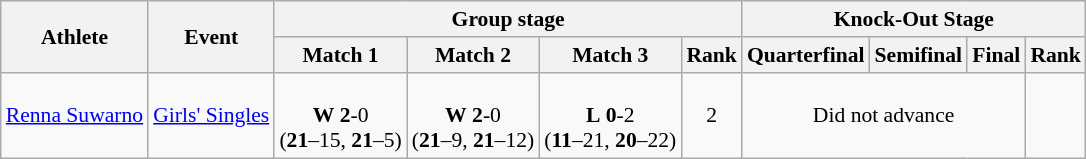<table class="wikitable" border="1" style="font-size:90%">
<tr>
<th rowspan=2>Athlete</th>
<th rowspan=2>Event</th>
<th colspan=4>Group stage</th>
<th colspan=4>Knock-Out Stage</th>
</tr>
<tr>
<th>Match 1</th>
<th>Match 2</th>
<th>Match 3</th>
<th>Rank</th>
<th>Quarterfinal</th>
<th>Semifinal</th>
<th>Final</th>
<th>Rank</th>
</tr>
<tr>
<td><a href='#'>Renna Suwarno</a></td>
<td><a href='#'>Girls' Singles</a></td>
<td align=center><br><strong>W</strong> <strong>2</strong>-0<br> (<strong>21</strong>–15, <strong>21</strong>–5)</td>
<td align=center><br><strong>W</strong> <strong>2</strong>-0<br> (<strong>21</strong>–9, <strong>21</strong>–12)</td>
<td align=center><br><strong>L</strong> <strong>0</strong>-2<br> (<strong>11</strong>–21, <strong>20</strong>–22)</td>
<td align=center>2</td>
<td colspan=3 align=center>Did not advance</td>
<td align=center></td>
</tr>
</table>
